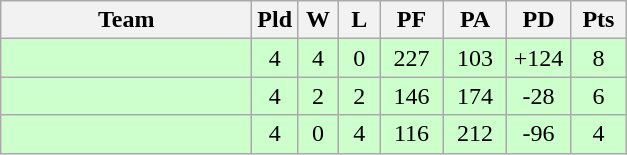<table class=wikitable style="text-align:center">
<tr>
<th width=160>Team</th>
<th width=20>Pld</th>
<th width=20>W</th>
<th width=20>L</th>
<th width=35>PF</th>
<th width=35>PA</th>
<th width=35>PD</th>
<th width=30>Pts</th>
</tr>
<tr align="center" bgcolor="#CCFFCC">
<td align=left></td>
<td>4</td>
<td>4</td>
<td>0</td>
<td>227</td>
<td>103</td>
<td>+124</td>
<td>8</td>
</tr>
<tr align="center" bgcolor="#CCFFCC">
<td align=left></td>
<td>4</td>
<td>2</td>
<td>2</td>
<td>146</td>
<td>174</td>
<td>-28</td>
<td>6</td>
</tr>
<tr align="center" bgcolor="#CCFFCC">
<td align=left></td>
<td>4</td>
<td>0</td>
<td>4</td>
<td>116</td>
<td>212</td>
<td>-96</td>
<td>4</td>
</tr>
</table>
